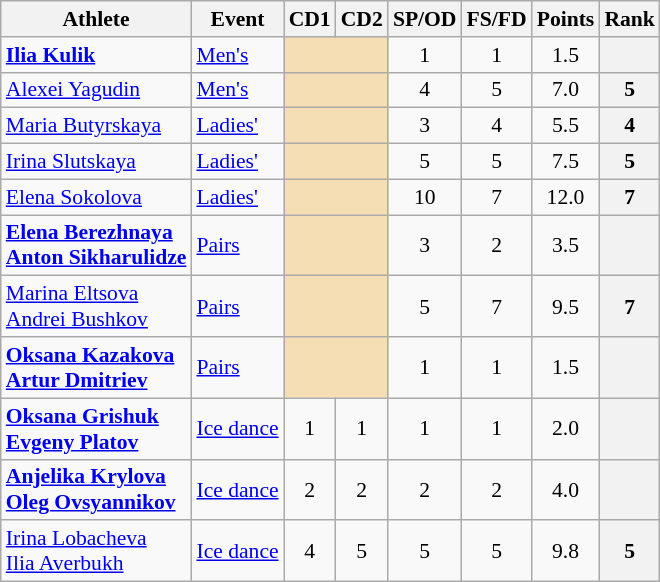<table class="wikitable" style="font-size:90%">
<tr>
<th>Athlete</th>
<th>Event</th>
<th>CD1</th>
<th>CD2</th>
<th>SP/OD</th>
<th>FS/FD</th>
<th>Points</th>
<th>Rank</th>
</tr>
<tr>
<td><strong><a href='#'>Ilia Kulik</a></strong></td>
<td><a href='#'>Men's</a></td>
<td colspan=2 bgcolor="wheat" align="center"></td>
<td align="center">1</td>
<td align="center">1</td>
<td align="center">1.5</td>
<th align="center"></th>
</tr>
<tr>
<td><a href='#'>Alexei Yagudin</a></td>
<td><a href='#'>Men's</a></td>
<td colspan=2 bgcolor="wheat" align="center"></td>
<td align="center">4</td>
<td align="center">5</td>
<td align="center">7.0</td>
<th align="center">5</th>
</tr>
<tr>
<td><a href='#'>Maria Butyrskaya</a></td>
<td><a href='#'>Ladies'</a></td>
<td colspan=2 bgcolor="wheat" align="center"></td>
<td align="center">3</td>
<td align="center">4</td>
<td align="center">5.5</td>
<th align="center">4</th>
</tr>
<tr>
<td><a href='#'>Irina Slutskaya</a></td>
<td><a href='#'>Ladies'</a></td>
<td colspan=2 bgcolor="wheat" align="center"></td>
<td align="center">5</td>
<td align="center">5</td>
<td align="center">7.5</td>
<th align="center">5</th>
</tr>
<tr>
<td><a href='#'>Elena Sokolova</a></td>
<td><a href='#'>Ladies'</a></td>
<td colspan=2 bgcolor="wheat" align="center"></td>
<td align="center">10</td>
<td align="center">7</td>
<td align="center">12.0</td>
<th align="center">7</th>
</tr>
<tr>
<td><strong><a href='#'>Elena Berezhnaya</a><br><a href='#'>Anton Sikharulidze</a></strong></td>
<td><a href='#'>Pairs</a></td>
<td colspan=2 bgcolor="wheat" align="center"></td>
<td align="center">3</td>
<td align="center">2</td>
<td align="center">3.5</td>
<th align="center"></th>
</tr>
<tr>
<td><a href='#'>Marina Eltsova</a><br><a href='#'>Andrei Bushkov</a></td>
<td><a href='#'>Pairs</a></td>
<td colspan=2 bgcolor="wheat" align="center"></td>
<td align="center">5</td>
<td align="center">7</td>
<td align="center">9.5</td>
<th align="center">7</th>
</tr>
<tr>
<td><strong><a href='#'>Oksana Kazakova</a><br><a href='#'>Artur Dmitriev</a></strong></td>
<td><a href='#'>Pairs</a></td>
<td colspan=2 bgcolor="wheat" align="center"></td>
<td align="center">1</td>
<td align="center">1</td>
<td align="center">1.5</td>
<th align="center"></th>
</tr>
<tr>
<td><strong><a href='#'>Oksana Grishuk</a><br><a href='#'>Evgeny Platov</a></strong></td>
<td><a href='#'>Ice dance</a></td>
<td align="center">1</td>
<td align="center">1</td>
<td align="center">1</td>
<td align="center">1</td>
<td align="center">2.0</td>
<th align="center"></th>
</tr>
<tr>
<td><strong><a href='#'>Anjelika Krylova</a><br><a href='#'>Oleg Ovsyannikov</a></strong></td>
<td><a href='#'>Ice dance</a></td>
<td align="center">2</td>
<td align="center">2</td>
<td align="center">2</td>
<td align="center">2</td>
<td align="center">4.0</td>
<th align="center"></th>
</tr>
<tr>
<td><a href='#'>Irina Lobacheva</a><br><a href='#'>Ilia Averbukh</a></td>
<td><a href='#'>Ice dance</a></td>
<td align="center">4</td>
<td align="center">5</td>
<td align="center">5</td>
<td align="center">5</td>
<td align="center">9.8</td>
<th align="center">5</th>
</tr>
</table>
